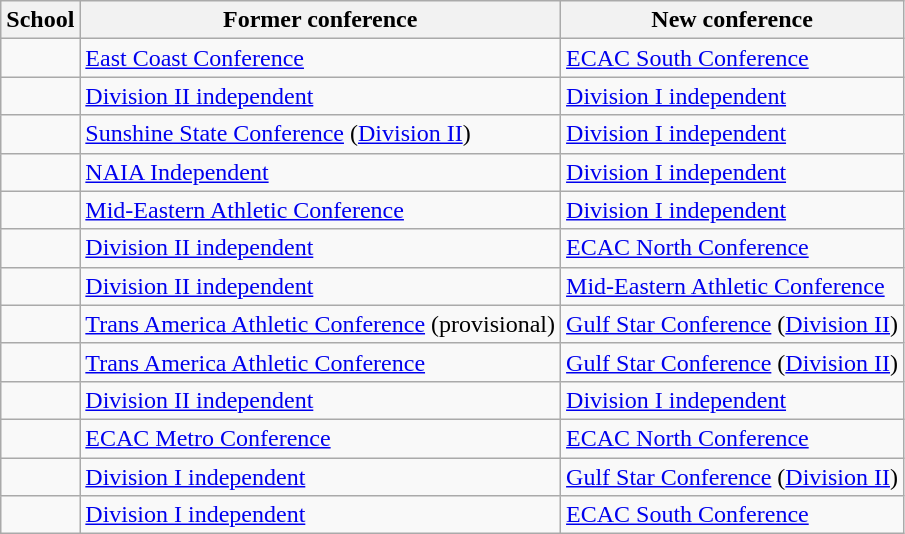<table class="wikitable sortable">
<tr>
<th>School</th>
<th>Former conference</th>
<th>New conference</th>
</tr>
<tr>
<td></td>
<td><a href='#'>East Coast Conference</a></td>
<td><a href='#'>ECAC South Conference</a></td>
</tr>
<tr>
<td></td>
<td><a href='#'>Division II independent</a></td>
<td><a href='#'>Division I independent</a></td>
</tr>
<tr>
<td></td>
<td><a href='#'>Sunshine State Conference</a> (<a href='#'>Division II</a>)</td>
<td><a href='#'>Division I independent</a></td>
</tr>
<tr>
<td></td>
<td><a href='#'>NAIA Independent</a></td>
<td><a href='#'>Division I independent</a></td>
</tr>
<tr>
<td></td>
<td><a href='#'>Mid-Eastern Athletic Conference</a></td>
<td><a href='#'>Division I independent</a></td>
</tr>
<tr>
<td></td>
<td><a href='#'>Division II independent</a></td>
<td><a href='#'>ECAC North Conference</a></td>
</tr>
<tr>
<td></td>
<td><a href='#'>Division II independent</a></td>
<td><a href='#'>Mid-Eastern Athletic Conference</a></td>
</tr>
<tr>
<td></td>
<td><a href='#'>Trans America Athletic Conference</a> (provisional)</td>
<td><a href='#'>Gulf Star Conference</a> (<a href='#'>Division II</a>)</td>
</tr>
<tr>
<td></td>
<td><a href='#'>Trans America Athletic Conference</a></td>
<td><a href='#'>Gulf Star Conference</a> (<a href='#'>Division II</a>)</td>
</tr>
<tr>
<td></td>
<td><a href='#'>Division II independent</a></td>
<td><a href='#'>Division I independent</a></td>
</tr>
<tr>
<td></td>
<td><a href='#'>ECAC Metro Conference</a></td>
<td><a href='#'>ECAC North Conference</a></td>
</tr>
<tr>
<td></td>
<td><a href='#'>Division I independent</a></td>
<td><a href='#'>Gulf Star Conference</a> (<a href='#'>Division II</a>)</td>
</tr>
<tr>
<td></td>
<td><a href='#'>Division I independent</a></td>
<td><a href='#'>ECAC South Conference</a></td>
</tr>
</table>
